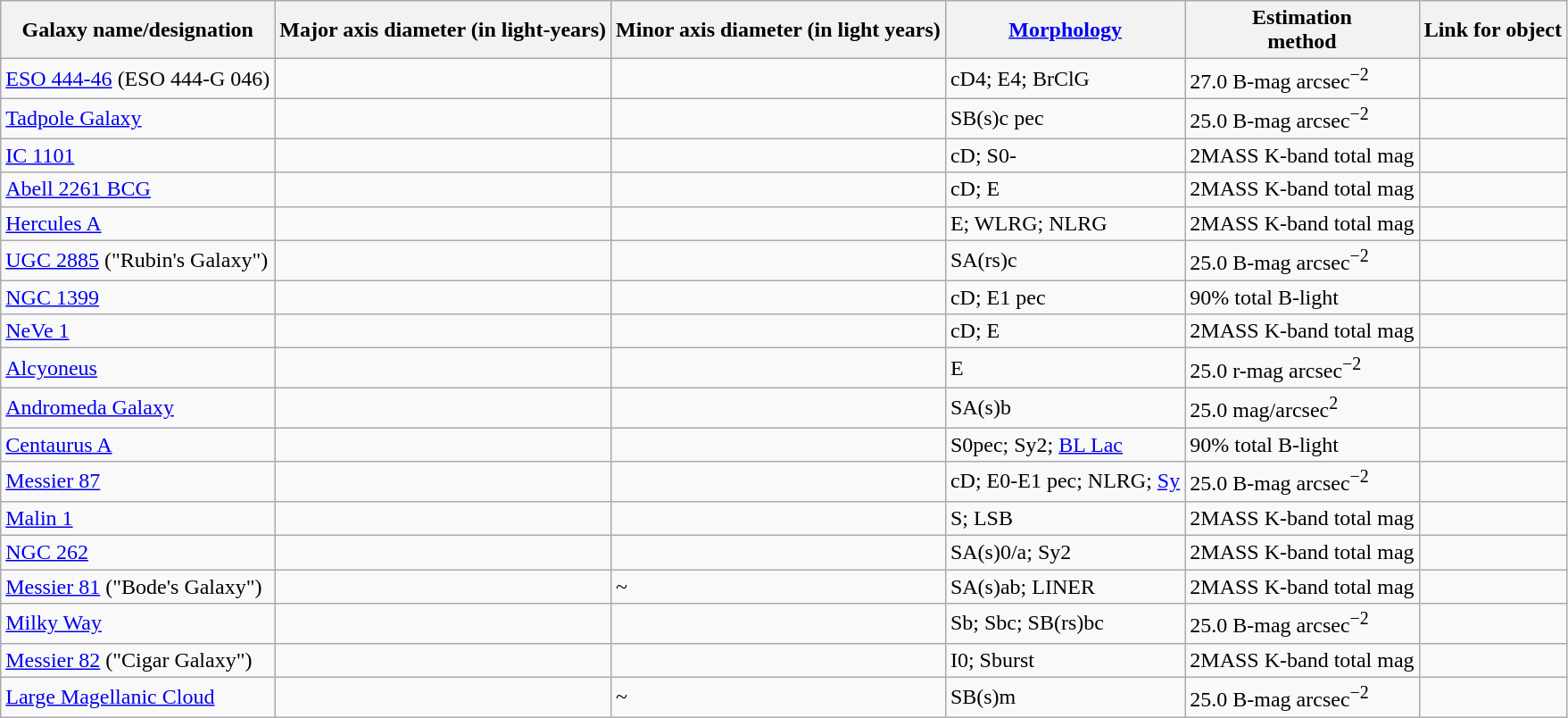<table class="wikitable sortable sticky-header">
<tr>
<th>Galaxy name/designation</th>
<th>Major axis diameter (in light-years)</th>
<th>Minor axis diameter (in light years)</th>
<th><a href='#'>Morphology</a></th>
<th>Estimation<br>method</th>
<th>Link for object</th>
</tr>
<tr>
<td><a href='#'>ESO 444-46</a> (ESO 444-G 046)</td>
<td></td>
<td></td>
<td>cD4; E4; BrClG</td>
<td>27.0 B-mag arcsec<sup>−2</sup></td>
<td></td>
</tr>
<tr>
<td><a href='#'>Tadpole Galaxy</a></td>
<td></td>
<td></td>
<td>SB(s)c pec</td>
<td>25.0 B-mag arcsec<sup>−2</sup></td>
<td></td>
</tr>
<tr>
<td><a href='#'>IC 1101</a></td>
<td></td>
<td></td>
<td>cD; S0-</td>
<td>2MASS K-band total mag</td>
<td></td>
</tr>
<tr>
<td><a href='#'>Abell 2261 BCG</a></td>
<td></td>
<td></td>
<td>cD; E</td>
<td>2MASS K-band total mag</td>
<td></td>
</tr>
<tr>
<td><a href='#'>Hercules A</a></td>
<td></td>
<td></td>
<td>E; WLRG; NLRG</td>
<td>2MASS K-band total mag</td>
<td></td>
</tr>
<tr>
<td><a href='#'>UGC 2885</a> ("Rubin's Galaxy")</td>
<td></td>
<td></td>
<td>SA(rs)c</td>
<td>25.0 B-mag arcsec<sup>−2</sup></td>
<td></td>
</tr>
<tr>
<td><a href='#'>NGC 1399</a></td>
<td></td>
<td></td>
<td>cD; E1 pec</td>
<td>90% total B-light</td>
<td></td>
</tr>
<tr>
<td><a href='#'>NeVe 1</a></td>
<td></td>
<td></td>
<td>cD; E</td>
<td>2MASS K-band total mag</td>
<td></td>
</tr>
<tr>
<td><a href='#'>Alcyoneus</a></td>
<td></td>
<td></td>
<td>E</td>
<td>25.0 r-mag arcsec<sup>−2</sup></td>
<td></td>
</tr>
<tr>
<td><a href='#'>Andromeda Galaxy</a></td>
<td></td>
<td></td>
<td>SA(s)b</td>
<td>25.0 mag/arcsec<sup>2</sup></td>
<td></td>
</tr>
<tr>
<td><a href='#'>Centaurus A</a></td>
<td></td>
<td></td>
<td>S0pec; Sy2; <a href='#'>BL Lac</a></td>
<td>90% total B-light</td>
<td></td>
</tr>
<tr>
<td><a href='#'>Messier 87</a></td>
<td></td>
<td></td>
<td>cD; E0-E1 pec; NLRG; <a href='#'>Sy</a></td>
<td>25.0 B-mag arcsec<sup>−2</sup></td>
<td></td>
</tr>
<tr>
<td><a href='#'>Malin 1</a></td>
<td></td>
<td></td>
<td>S; LSB</td>
<td>2MASS K-band total mag</td>
<td></td>
</tr>
<tr>
<td><a href='#'>NGC 262</a></td>
<td></td>
<td></td>
<td>SA(s)0/a; Sy2</td>
<td>2MASS K-band total mag</td>
<td></td>
</tr>
<tr>
<td><a href='#'>Messier 81</a> ("Bode's Galaxy")</td>
<td></td>
<td>~</td>
<td>SA(s)ab; LINER</td>
<td>2MASS K-band total mag</td>
<td></td>
</tr>
<tr>
<td><a href='#'>Milky Way</a></td>
<td></td>
<td></td>
<td>Sb; Sbc; SB(rs)bc</td>
<td>25.0 B-mag arcsec<sup>−2</sup></td>
<td></td>
</tr>
<tr>
<td><a href='#'>Messier 82</a> ("Cigar Galaxy")</td>
<td></td>
<td></td>
<td>I0; Sburst</td>
<td>2MASS K-band total mag</td>
<td></td>
</tr>
<tr>
<td><a href='#'>Large Magellanic Cloud</a></td>
<td></td>
<td>~</td>
<td>SB(s)m</td>
<td>25.0 B-mag arcsec<sup>−2</sup></td>
<td></td>
</tr>
</table>
